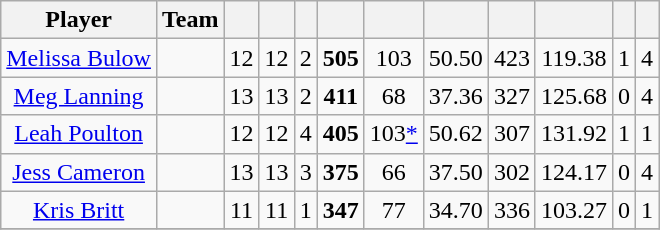<table class="wikitable sortable" style="text-align:center">
<tr>
<th class="unsortable">Player</th>
<th>Team</th>
<th></th>
<th></th>
<th></th>
<th></th>
<th></th>
<th></th>
<th></th>
<th></th>
<th></th>
<th></th>
</tr>
<tr>
<td><a href='#'>Melissa Bulow</a></td>
<td style="text-align:left;"></td>
<td>12</td>
<td>12</td>
<td>2</td>
<td><strong>505</strong></td>
<td>103</td>
<td>50.50</td>
<td>423</td>
<td>119.38</td>
<td>1</td>
<td>4</td>
</tr>
<tr>
<td><a href='#'>Meg Lanning</a></td>
<td style="text-align:left;"></td>
<td>13</td>
<td>13</td>
<td>2</td>
<td><strong>411</strong></td>
<td>68</td>
<td>37.36</td>
<td>327</td>
<td>125.68</td>
<td>0</td>
<td>4</td>
</tr>
<tr>
<td><a href='#'>Leah Poulton</a></td>
<td style="text-align:left;"></td>
<td>12</td>
<td>12</td>
<td>4</td>
<td><strong>405</strong></td>
<td>103<a href='#'>*</a></td>
<td>50.62</td>
<td>307</td>
<td>131.92</td>
<td>1</td>
<td>1</td>
</tr>
<tr>
<td><a href='#'>Jess Cameron</a></td>
<td style="text-align:left;"></td>
<td>13</td>
<td>13</td>
<td>3</td>
<td><strong>375</strong></td>
<td>66</td>
<td>37.50</td>
<td>302</td>
<td>124.17</td>
<td>0</td>
<td>4</td>
</tr>
<tr>
<td><a href='#'>Kris Britt</a></td>
<td style="text-align:left;"></td>
<td>11</td>
<td>11</td>
<td>1</td>
<td><strong>347</strong></td>
<td>77</td>
<td>34.70</td>
<td>336</td>
<td>103.27</td>
<td>0</td>
<td>1</td>
</tr>
<tr>
</tr>
</table>
